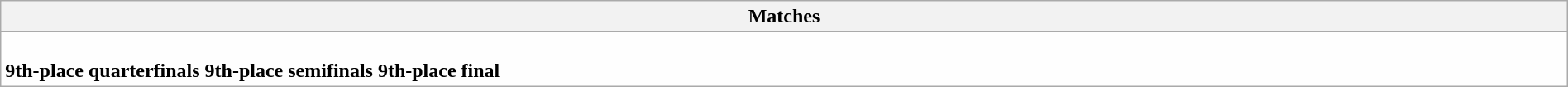<table class="wikitable collapsible collapsed" style="background:#fefefe; width:100%;">
<tr>
<th>Matches</th>
</tr>
<tr>
<td><br><strong>9th-place quarterfinals</strong>



<strong>9th-place semifinals</strong>


<strong>9th-place final</strong>
</td>
</tr>
</table>
